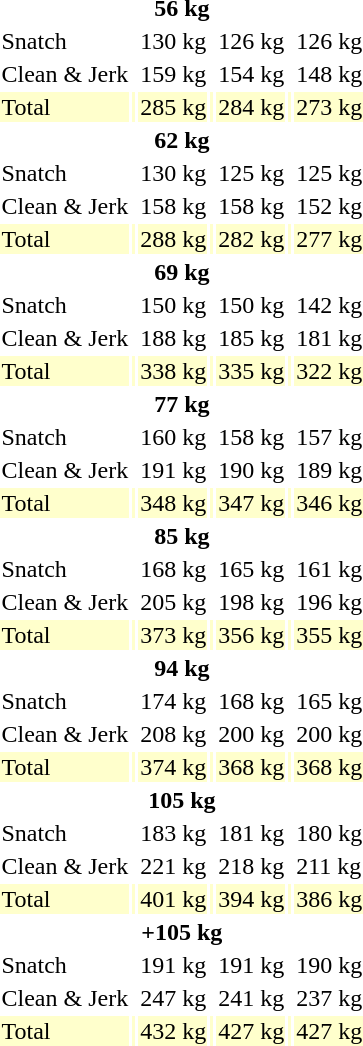<table>
<tr>
<th colspan=7>56 kg</th>
</tr>
<tr>
<td>Snatch</td>
<td></td>
<td>130 kg</td>
<td></td>
<td>126 kg</td>
<td></td>
<td>126 kg</td>
</tr>
<tr>
<td>Clean & Jerk</td>
<td></td>
<td>159 kg</td>
<td></td>
<td>154 kg</td>
<td></td>
<td>148 kg</td>
</tr>
<tr bgcolor=ffffcc>
<td>Total</td>
<td></td>
<td>285 kg</td>
<td></td>
<td>284 kg</td>
<td></td>
<td>273 kg</td>
</tr>
<tr>
<th colspan=7>62 kg</th>
</tr>
<tr>
<td>Snatch</td>
<td></td>
<td>130 kg</td>
<td></td>
<td>125 kg</td>
<td></td>
<td>125 kg</td>
</tr>
<tr>
<td>Clean & Jerk</td>
<td></td>
<td>158 kg</td>
<td></td>
<td>158 kg</td>
<td></td>
<td>152 kg</td>
</tr>
<tr bgcolor=ffffcc>
<td>Total</td>
<td></td>
<td>288 kg</td>
<td></td>
<td>282 kg</td>
<td></td>
<td>277 kg</td>
</tr>
<tr>
<th colspan=7>69 kg</th>
</tr>
<tr>
<td>Snatch</td>
<td></td>
<td>150 kg</td>
<td></td>
<td>150 kg</td>
<td></td>
<td>142 kg</td>
</tr>
<tr>
<td>Clean & Jerk</td>
<td></td>
<td>188 kg</td>
<td></td>
<td>185 kg</td>
<td></td>
<td>181 kg</td>
</tr>
<tr bgcolor=ffffcc>
<td>Total</td>
<td></td>
<td>338 kg</td>
<td></td>
<td>335 kg</td>
<td></td>
<td>322 kg</td>
</tr>
<tr>
<th colspan=7>77 kg</th>
</tr>
<tr>
<td>Snatch</td>
<td></td>
<td>160 kg</td>
<td></td>
<td>158 kg</td>
<td></td>
<td>157 kg</td>
</tr>
<tr>
<td>Clean & Jerk</td>
<td></td>
<td>191 kg</td>
<td></td>
<td>190 kg</td>
<td></td>
<td>189 kg</td>
</tr>
<tr bgcolor=ffffcc>
<td>Total</td>
<td></td>
<td>348 kg</td>
<td></td>
<td>347 kg</td>
<td></td>
<td>346 kg</td>
</tr>
<tr>
<th colspan=7>85 kg</th>
</tr>
<tr>
<td>Snatch</td>
<td></td>
<td>168 kg</td>
<td></td>
<td>165 kg</td>
<td></td>
<td>161 kg</td>
</tr>
<tr>
<td>Clean & Jerk</td>
<td></td>
<td>205 kg</td>
<td></td>
<td>198 kg</td>
<td></td>
<td>196 kg</td>
</tr>
<tr bgcolor=ffffcc>
<td>Total</td>
<td></td>
<td>373 kg</td>
<td></td>
<td>356 kg</td>
<td></td>
<td>355 kg</td>
</tr>
<tr>
<th colspan=7>94 kg</th>
</tr>
<tr>
<td>Snatch</td>
<td></td>
<td>174 kg</td>
<td></td>
<td>168 kg</td>
<td></td>
<td>165 kg</td>
</tr>
<tr>
<td>Clean & Jerk</td>
<td></td>
<td>208 kg</td>
<td></td>
<td>200 kg</td>
<td></td>
<td>200 kg</td>
</tr>
<tr bgcolor=ffffcc>
<td>Total</td>
<td></td>
<td>374 kg</td>
<td></td>
<td>368 kg</td>
<td></td>
<td>368 kg</td>
</tr>
<tr>
<th colspan=7>105 kg</th>
</tr>
<tr>
<td>Snatch</td>
<td></td>
<td>183 kg</td>
<td></td>
<td>181 kg</td>
<td></td>
<td>180 kg</td>
</tr>
<tr>
<td>Clean & Jerk</td>
<td></td>
<td>221 kg</td>
<td></td>
<td>218 kg</td>
<td></td>
<td>211 kg</td>
</tr>
<tr bgcolor=ffffcc>
<td>Total</td>
<td></td>
<td>401 kg</td>
<td></td>
<td>394 kg</td>
<td></td>
<td>386 kg</td>
</tr>
<tr>
<th colspan=7>+105 kg</th>
</tr>
<tr>
<td>Snatch</td>
<td></td>
<td>191 kg</td>
<td></td>
<td>191 kg</td>
<td></td>
<td>190 kg</td>
</tr>
<tr>
<td>Clean & Jerk</td>
<td></td>
<td>247 kg</td>
<td></td>
<td>241 kg</td>
<td></td>
<td>237 kg</td>
</tr>
<tr bgcolor=ffffcc>
<td>Total</td>
<td></td>
<td>432 kg</td>
<td></td>
<td>427 kg</td>
<td></td>
<td>427 kg</td>
</tr>
</table>
